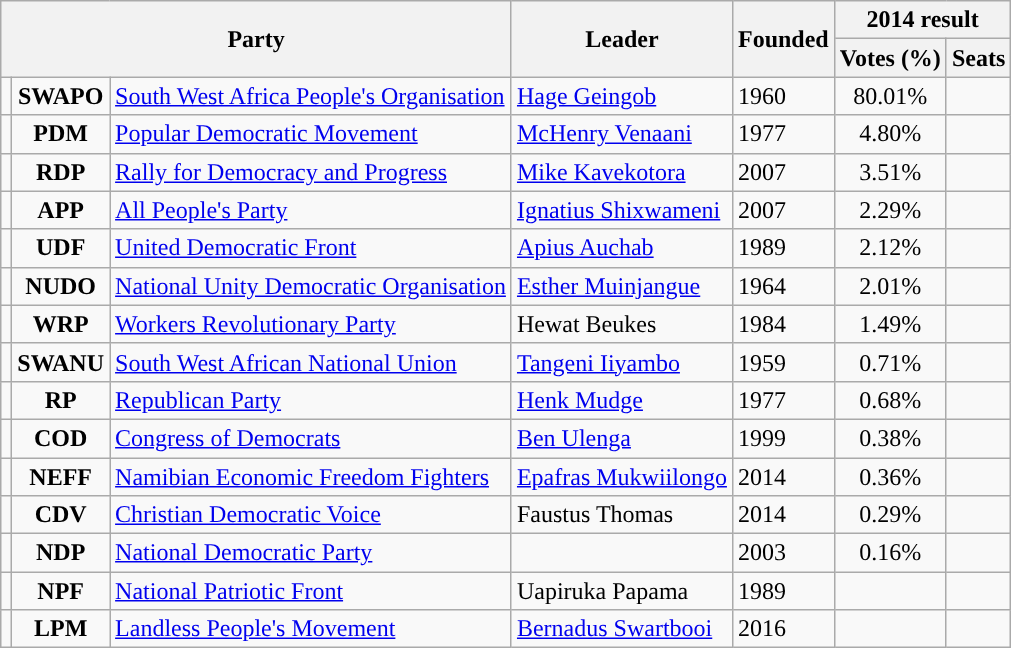<table class="wikitable">
<tr>
<th rowspan="2" colspan="3">Party</th>
<th rowspan="2">Leader</th>
<th rowspan="2">Founded</th>
<th colspan="2">2014 result</th>
</tr>
<tr>
<th>Votes (%)</th>
<th>Seats</th>
</tr>
<tr>
<td style="background:"></td>
<td style="text-align:center;"><strong>SWAPO</strong></td>
<td><a href='#'>South West Africa People's Organisation</a></td>
<td><a href='#'>Hage Geingob</a></td>
<td>1960</td>
<td style="text-align:center;">80.01%</td>
<td></td>
</tr>
<tr>
<td style="background:"></td>
<td style="text-align:center;"><strong>PDM</strong></td>
<td><a href='#'>Popular Democratic Movement</a></td>
<td><a href='#'>McHenry Venaani</a></td>
<td>1977</td>
<td style="text-align:center;">4.80%</td>
<td></td>
</tr>
<tr>
<td style="background:"></td>
<td style="text-align:center;"><strong>RDP</strong></td>
<td><a href='#'>Rally for Democracy and Progress</a></td>
<td><a href='#'>Mike Kavekotora</a></td>
<td>2007</td>
<td style="text-align:center;">3.51%</td>
<td></td>
</tr>
<tr>
<td style="background:"></td>
<td style="text-align:center;"><strong>APP</strong></td>
<td><a href='#'>All People's Party</a></td>
<td><a href='#'>Ignatius Shixwameni</a></td>
<td>2007</td>
<td style="text-align:center;">2.29%</td>
<td></td>
</tr>
<tr>
<td style="background:"></td>
<td style="text-align:center;"><strong>UDF</strong></td>
<td><a href='#'>United Democratic Front</a></td>
<td><a href='#'>Apius Auchab</a></td>
<td>1989</td>
<td style="text-align:center;">2.12%</td>
<td></td>
</tr>
<tr>
<td style="background:"></td>
<td style="text-align:center;"><strong>NUDO</strong></td>
<td><a href='#'>National Unity Democratic Organisation</a></td>
<td><a href='#'>Esther Muinjangue</a></td>
<td>1964</td>
<td style="text-align:center;">2.01%</td>
<td></td>
</tr>
<tr>
<td style="background:"></td>
<td style="text-align:center;"><strong>WRP</strong></td>
<td><a href='#'>Workers Revolutionary Party</a></td>
<td>Hewat Beukes</td>
<td>1984</td>
<td style="text-align:center;">1.49%</td>
<td></td>
</tr>
<tr>
<td style="background:"></td>
<td style="text-align:center;"><strong>SWANU</strong></td>
<td><a href='#'>South West African National Union</a></td>
<td><a href='#'>Tangeni Iiyambo</a></td>
<td>1959</td>
<td style="text-align:center;">0.71%</td>
<td></td>
</tr>
<tr>
<td style="background:"></td>
<td style="text-align:center;"><strong>RP</strong></td>
<td><a href='#'>Republican Party</a></td>
<td><a href='#'>Henk Mudge</a></td>
<td>1977</td>
<td style="text-align:center;">0.68%</td>
<td></td>
</tr>
<tr>
<td style="background:"></td>
<td style="text-align:center;"><strong>COD</strong></td>
<td><a href='#'>Congress of Democrats</a></td>
<td><a href='#'>Ben Ulenga</a></td>
<td>1999</td>
<td style="text-align:center;">0.38%</td>
<td></td>
</tr>
<tr>
<td style="background:"></td>
<td style="text-align:center;"><strong>NEFF</strong></td>
<td><a href='#'>Namibian Economic Freedom Fighters</a></td>
<td><a href='#'>Epafras Mukwiilongo</a></td>
<td>2014</td>
<td style="text-align:center;">0.36%</td>
<td></td>
</tr>
<tr>
<td style="background:"></td>
<td style="text-align:center;"><strong>CDV</strong></td>
<td><a href='#'>Christian Democratic Voice</a></td>
<td>Faustus Thomas</td>
<td>2014</td>
<td style="text-align:center;">0.29%</td>
<td></td>
</tr>
<tr>
<td style="background:"></td>
<td style="text-align:center;"><strong>NDP</strong></td>
<td><a href='#'>National Democratic Party</a></td>
<td></td>
<td>2003</td>
<td style="text-align:center;">0.16%</td>
<td></td>
</tr>
<tr>
<td style="background:"></td>
<td style="text-align:center;"><strong>NPF</strong></td>
<td><a href='#'>National Patriotic Front</a></td>
<td>Uapiruka Papama</td>
<td>1989</td>
<td></td>
<td></td>
</tr>
<tr>
<td style="background:"></td>
<td style="text-align:center;"><strong>LPM</strong></td>
<td><a href='#'>Landless People's Movement</a></td>
<td><a href='#'>Bernadus Swartbooi</a></td>
<td>2016</td>
<td></td>
<td></td>
</tr>
</table>
